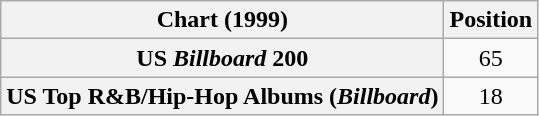<table class="wikitable sortable plainrowheaders" style="text-align:center">
<tr>
<th scope="col">Chart (1999)</th>
<th scope="col">Position</th>
</tr>
<tr>
<th scope="row">US <em>Billboard</em> 200</th>
<td>65</td>
</tr>
<tr>
<th scope="row">US Top R&B/Hip-Hop Albums (<em>Billboard</em>)</th>
<td>18</td>
</tr>
</table>
